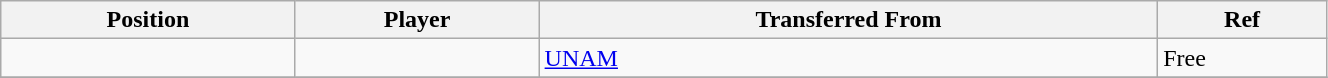<table class="wikitable sortable" style="width:70%; font-size:100%; text-align:left;">
<tr>
<th>Position</th>
<th>Player</th>
<th>Transferred From</th>
<th>Ref</th>
</tr>
<tr>
<td></td>
<td></td>
<td> <a href='#'>UNAM</a></td>
<td>Free</td>
</tr>
<tr>
</tr>
</table>
